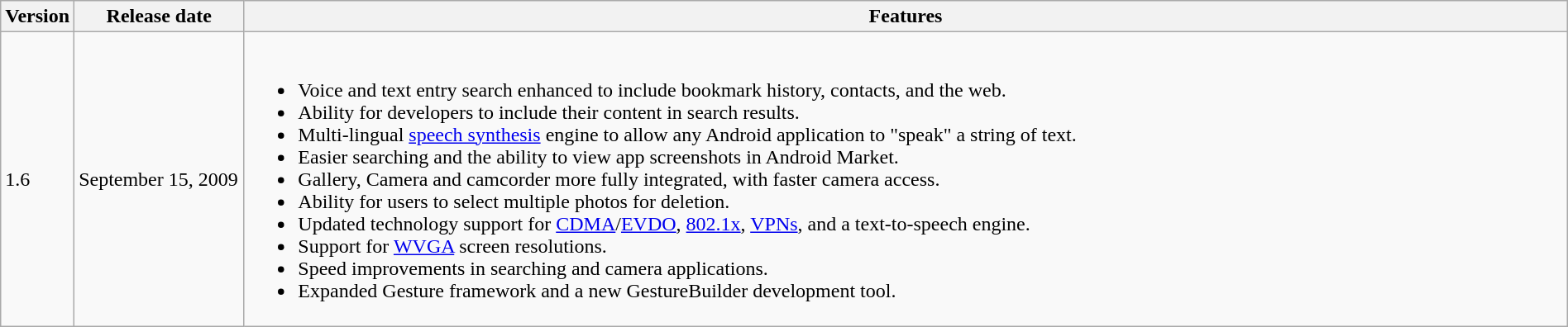<table class="wikitable" style="width:100%;">
<tr>
<th style="width:2%;">Version</th>
<th style="width:11%;">Release date</th>
<th style="width:87%;">Features</th>
</tr>
<tr>
<td>1.6</td>
<td>September 15, 2009</td>
<td><br><ul><li>Voice and text entry search enhanced to include bookmark history, contacts, and the web.</li><li>Ability for developers to include their content in search results.</li><li>Multi-lingual <a href='#'>speech synthesis</a> engine to allow any Android application to "speak" a string of text.</li><li>Easier searching and the ability to view app screenshots in Android Market.</li><li>Gallery, Camera and camcorder more fully integrated, with faster camera access.</li><li>Ability for users to select multiple photos for deletion.</li><li>Updated technology support for <a href='#'>CDMA</a>/<a href='#'>EVDO</a>, <a href='#'>802.1x</a>, <a href='#'>VPNs</a>, and a text-to-speech engine.</li><li>Support for <a href='#'>WVGA</a> screen resolutions.</li><li>Speed improvements in searching and camera applications.</li><li>Expanded Gesture framework and a new GestureBuilder development tool.</li></ul></td>
</tr>
</table>
